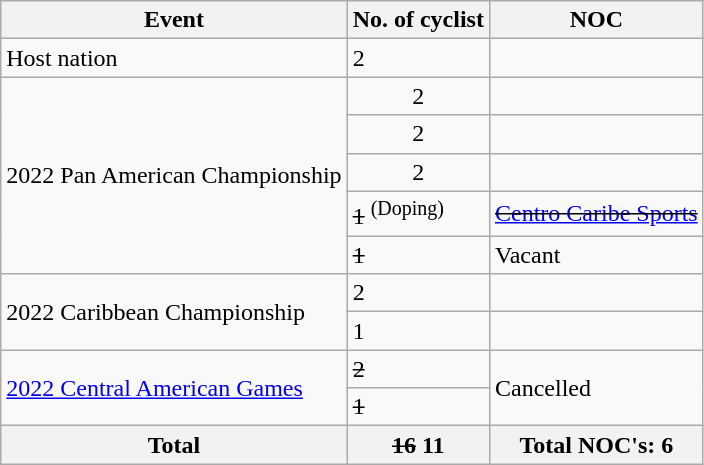<table class="wikitable">
<tr>
<th>Event</th>
<th>No. of cyclist</th>
<th>NOC</th>
</tr>
<tr>
<td>Host nation</td>
<td>2</td>
<td></td>
</tr>
<tr>
<td rowspan="5">2022 Pan American Championship</td>
<td align="center">2</td>
<td></td>
</tr>
<tr>
<td style="text-align:center;">2</td>
<td></td>
</tr>
<tr>
<td align="center">2</td>
<td></td>
</tr>
<tr>
<td><s>1</s> <sup>(Doping)</sup></td>
<td><s> <a href='#'>Centro Caribe Sports</a></s> </td>
</tr>
<tr>
<td><s>1</s></td>
<td>Vacant</td>
</tr>
<tr>
<td rowspan="2">2022 Caribbean Championship</td>
<td>2</td>
<td></td>
</tr>
<tr>
<td>1</td>
<td></td>
</tr>
<tr>
<td rowspan="2"><a href='#'>2022 Central American Games</a></td>
<td><s>2</s></td>
<td rowspan="2">Cancelled</td>
</tr>
<tr>
<td><s>1</s></td>
</tr>
<tr>
<th>Total</th>
<th><s>16</s> 11</th>
<th>Total NOC's: 6</th>
</tr>
</table>
